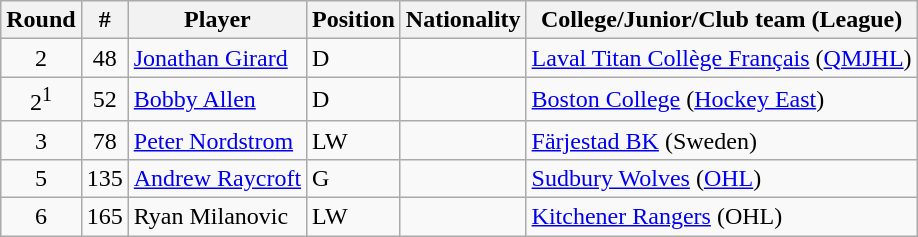<table class="wikitable">
<tr align="center">
<th bgcolor="#DDDDFF">Round</th>
<th bgcolor="#DDDDFF">#</th>
<th bgcolor="#DDDDFF">Player</th>
<th bgcolor="#DDDDFF">Position</th>
<th bgcolor="#DDDDFF">Nationality</th>
<th bgcolor="#DDDDFF">College/Junior/Club team (League)</th>
</tr>
<tr>
<td style="text-align:center;">2</td>
<td style="text-align:center;">48</td>
<td><a href='#'>Jonathan Girard</a></td>
<td>D</td>
<td></td>
<td><a href='#'>Laval Titan Collège Français</a> (<a href='#'>QMJHL</a>)</td>
</tr>
<tr>
<td style="text-align:center;">2<sup>1</sup></td>
<td style="text-align:center;">52</td>
<td><a href='#'>Bobby Allen</a></td>
<td>D</td>
<td></td>
<td><a href='#'>Boston College</a> (<a href='#'>Hockey East</a>)</td>
</tr>
<tr>
<td style="text-align:center;">3</td>
<td style="text-align:center;">78</td>
<td><a href='#'>Peter Nordstrom</a></td>
<td>LW</td>
<td></td>
<td><a href='#'>Färjestad BK</a> (Sweden)</td>
</tr>
<tr>
<td style="text-align:center;">5</td>
<td style="text-align:center;">135</td>
<td><a href='#'>Andrew Raycroft</a></td>
<td>G</td>
<td></td>
<td><a href='#'>Sudbury Wolves</a> (<a href='#'>OHL</a>)</td>
</tr>
<tr>
<td style="text-align:center;">6</td>
<td style="text-align:center;">165</td>
<td>Ryan Milanovic</td>
<td>LW</td>
<td></td>
<td><a href='#'>Kitchener Rangers</a> (OHL)</td>
</tr>
</table>
